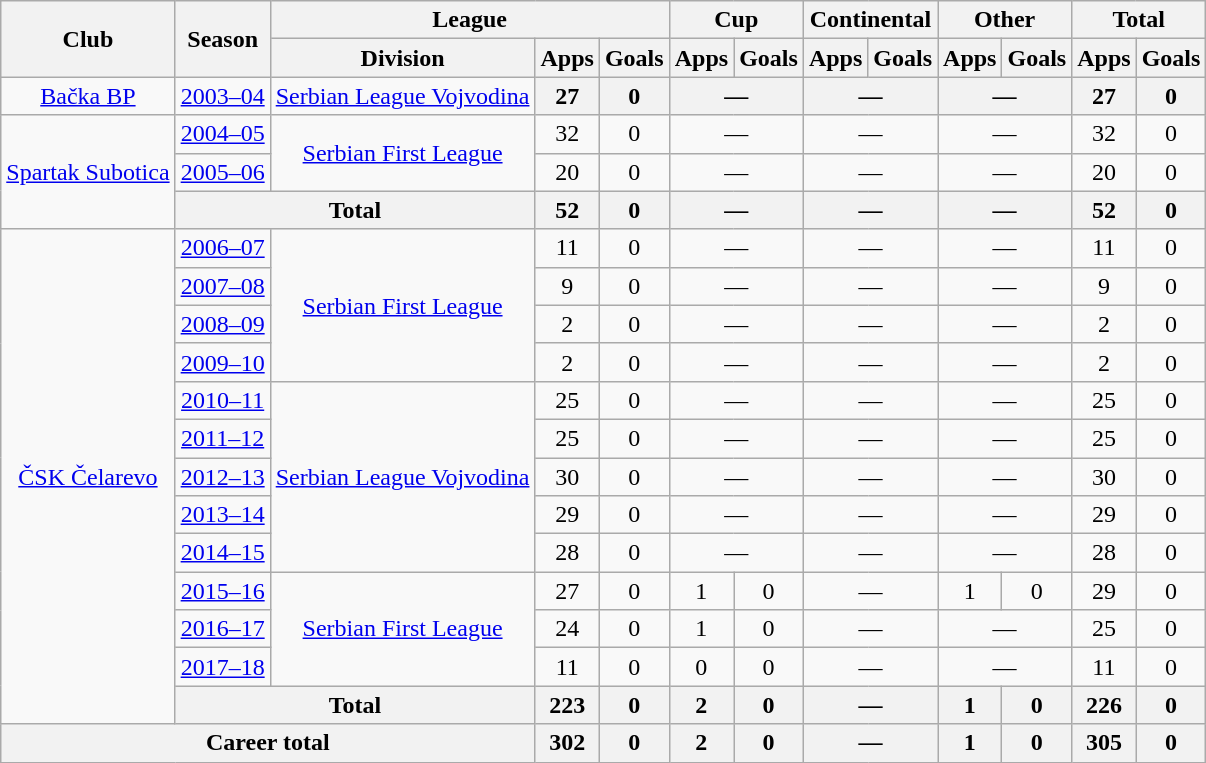<table class="wikitable" style="text-align:center">
<tr>
<th rowspan="2">Club</th>
<th rowspan="2">Season</th>
<th colspan="3">League</th>
<th colspan="2">Cup</th>
<th colspan="2">Continental</th>
<th colspan="2">Other</th>
<th colspan="2">Total</th>
</tr>
<tr>
<th>Division</th>
<th>Apps</th>
<th>Goals</th>
<th>Apps</th>
<th>Goals</th>
<th>Apps</th>
<th>Goals</th>
<th>Apps</th>
<th>Goals</th>
<th>Apps</th>
<th>Goals</th>
</tr>
<tr>
<td><a href='#'>Bačka BP</a></td>
<td><a href='#'>2003–04</a></td>
<td><a href='#'>Serbian League Vojvodina</a></td>
<th>27</th>
<th>0</th>
<th colspan="2">—</th>
<th colspan="2">—</th>
<th colspan="2">—</th>
<th>27</th>
<th>0</th>
</tr>
<tr>
<td rowspan="3"><a href='#'>Spartak Subotica</a></td>
<td><a href='#'>2004–05</a></td>
<td rowspan="2"><a href='#'>Serbian First League</a></td>
<td>32</td>
<td>0</td>
<td colspan="2">—</td>
<td colspan="2">—</td>
<td colspan="2">—</td>
<td>32</td>
<td>0</td>
</tr>
<tr>
<td><a href='#'>2005–06</a></td>
<td>20</td>
<td>0</td>
<td colspan="2">—</td>
<td colspan="2">—</td>
<td colspan="2">—</td>
<td>20</td>
<td>0</td>
</tr>
<tr>
<th colspan="2">Total</th>
<th>52</th>
<th>0</th>
<th colspan="2">—</th>
<th colspan="2">—</th>
<th colspan="2">—</th>
<th>52</th>
<th>0</th>
</tr>
<tr>
<td rowspan="13"><a href='#'>ČSK Čelarevo</a></td>
<td><a href='#'>2006–07</a></td>
<td rowspan="4"><a href='#'>Serbian First League</a></td>
<td>11</td>
<td>0</td>
<td colspan="2">—</td>
<td colspan="2">—</td>
<td colspan="2">—</td>
<td>11</td>
<td>0</td>
</tr>
<tr>
<td><a href='#'>2007–08</a></td>
<td>9</td>
<td>0</td>
<td colspan="2">—</td>
<td colspan="2">—</td>
<td colspan="2">—</td>
<td>9</td>
<td>0</td>
</tr>
<tr>
<td><a href='#'>2008–09</a></td>
<td>2</td>
<td>0</td>
<td colspan="2">—</td>
<td colspan="2">—</td>
<td colspan="2">—</td>
<td>2</td>
<td>0</td>
</tr>
<tr>
<td><a href='#'>2009–10</a></td>
<td>2</td>
<td>0</td>
<td colspan="2">—</td>
<td colspan="2">—</td>
<td colspan="2">—</td>
<td>2</td>
<td>0</td>
</tr>
<tr>
<td><a href='#'>2010–11</a></td>
<td rowspan="5"><a href='#'>Serbian League Vojvodina</a></td>
<td>25</td>
<td>0</td>
<td colspan="2">—</td>
<td colspan="2">—</td>
<td colspan="2">—</td>
<td>25</td>
<td>0</td>
</tr>
<tr>
<td><a href='#'>2011–12</a></td>
<td>25</td>
<td>0</td>
<td colspan="2">—</td>
<td colspan="2">—</td>
<td colspan="2">—</td>
<td>25</td>
<td>0</td>
</tr>
<tr>
<td><a href='#'>2012–13</a></td>
<td>30</td>
<td>0</td>
<td colspan="2">—</td>
<td colspan="2">—</td>
<td colspan="2">—</td>
<td>30</td>
<td>0</td>
</tr>
<tr>
<td><a href='#'>2013–14</a></td>
<td>29</td>
<td>0</td>
<td colspan="2">—</td>
<td colspan="2">—</td>
<td colspan="2">—</td>
<td>29</td>
<td>0</td>
</tr>
<tr>
<td><a href='#'>2014–15</a></td>
<td>28</td>
<td>0</td>
<td colspan="2">—</td>
<td colspan="2">—</td>
<td colspan="2">—</td>
<td>28</td>
<td>0</td>
</tr>
<tr>
<td><a href='#'>2015–16</a></td>
<td rowspan="3"><a href='#'>Serbian First League</a></td>
<td>27</td>
<td>0</td>
<td>1</td>
<td>0</td>
<td colspan="2">—</td>
<td>1</td>
<td>0</td>
<td>29</td>
<td>0</td>
</tr>
<tr>
<td><a href='#'>2016–17</a></td>
<td>24</td>
<td>0</td>
<td>1</td>
<td>0</td>
<td colspan="2">—</td>
<td colspan="2">—</td>
<td>25</td>
<td>0</td>
</tr>
<tr>
<td><a href='#'>2017–18</a></td>
<td>11</td>
<td>0</td>
<td>0</td>
<td>0</td>
<td colspan="2">—</td>
<td colspan="2">—</td>
<td>11</td>
<td>0</td>
</tr>
<tr>
<th colspan="2">Total</th>
<th>223</th>
<th>0</th>
<th>2</th>
<th>0</th>
<th colspan="2">—</th>
<th>1</th>
<th>0</th>
<th>226</th>
<th>0</th>
</tr>
<tr>
<th colspan="3">Career total</th>
<th>302</th>
<th>0</th>
<th>2</th>
<th>0</th>
<th colspan="2">—</th>
<th>1</th>
<th>0</th>
<th>305</th>
<th>0</th>
</tr>
</table>
